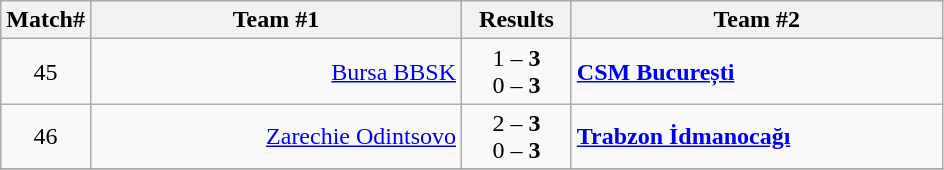<table class="wikitable" style="border-collapse: collapse;">
<tr>
<th>Match#</th>
<th align="right" width="240">Team #1</th>
<th>  Results  </th>
<th align="left" width="240">Team #2</th>
</tr>
<tr>
<td align="center">45</td>
<td align="right"><a href='#'>Bursa BBSK</a> </td>
<td align="center">1  – <strong>3</strong> <br> 0 – <strong>3</strong></td>
<td><strong> <a href='#'>CSM București</a></strong></td>
</tr>
<tr>
<td align="center">46</td>
<td align="right"><a href='#'>Zarechie Odintsovo</a> </td>
<td align="center">2 – <strong>3</strong> <br> 0 – <strong>3</strong></td>
<td><strong> <a href='#'>Trabzon İdmanocağı</a></strong></td>
</tr>
<tr>
</tr>
</table>
